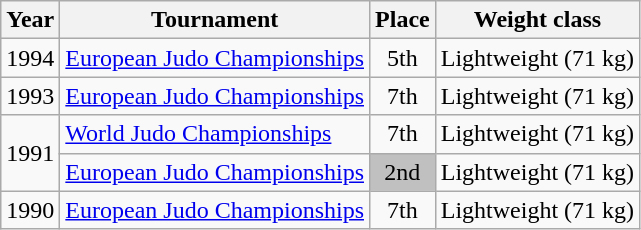<table class=wikitable>
<tr>
<th>Year</th>
<th>Tournament</th>
<th>Place</th>
<th>Weight class</th>
</tr>
<tr>
<td>1994</td>
<td><a href='#'>European Judo Championships</a></td>
<td align="center">5th</td>
<td>Lightweight (71 kg)</td>
</tr>
<tr>
<td>1993</td>
<td><a href='#'>European Judo Championships</a></td>
<td align="center">7th</td>
<td>Lightweight (71 kg)</td>
</tr>
<tr>
<td rowspan=2>1991</td>
<td><a href='#'>World Judo Championships</a></td>
<td align="center">7th</td>
<td>Lightweight (71 kg)</td>
</tr>
<tr>
<td><a href='#'>European Judo Championships</a></td>
<td bgcolor="silver" align="center">2nd</td>
<td>Lightweight (71 kg)</td>
</tr>
<tr>
<td>1990</td>
<td><a href='#'>European Judo Championships</a></td>
<td align="center">7th</td>
<td>Lightweight (71 kg)</td>
</tr>
</table>
